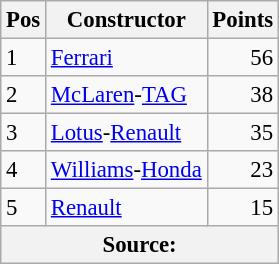<table class="wikitable" style="font-size: 95%;">
<tr>
<th>Pos</th>
<th>Constructor</th>
<th>Points</th>
</tr>
<tr>
<td>1</td>
<td> <a href='#'>Ferrari</a></td>
<td style="text-align: right">56</td>
</tr>
<tr>
<td>2</td>
<td> <a href='#'>McLaren</a>-<a href='#'>TAG</a></td>
<td style="text-align: right">38</td>
</tr>
<tr>
<td>3</td>
<td> <a href='#'>Lotus</a>-<a href='#'>Renault</a></td>
<td style="text-align: right">35</td>
</tr>
<tr>
<td>4</td>
<td> <a href='#'>Williams</a>-<a href='#'>Honda</a></td>
<td style="text-align: right">23</td>
</tr>
<tr>
<td>5</td>
<td> <a href='#'>Renault</a></td>
<td style="text-align: right">15</td>
</tr>
<tr>
<th colspan=4>Source: </th>
</tr>
</table>
